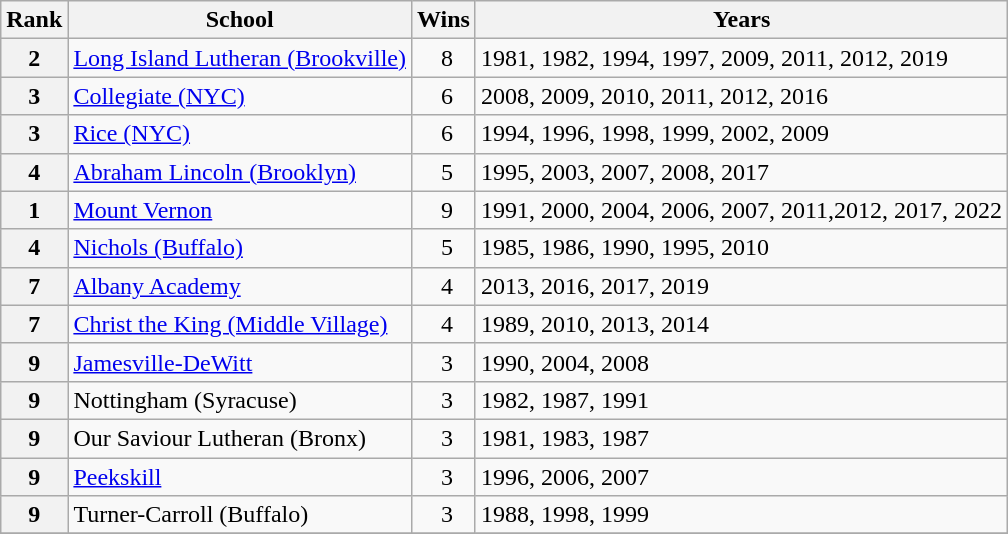<table class="wikitable">
<tr>
<th>Rank</th>
<th>School</th>
<th>Wins</th>
<th>Years</th>
</tr>
<tr>
<th>2</th>
<td><a href='#'>Long Island Lutheran (Brookville)</a></td>
<td>    8</td>
<td>1981, 1982, 1994, 1997, 2009, 2011, 2012, 2019</td>
</tr>
<tr>
<th>3</th>
<td><a href='#'>Collegiate (NYC)</a></td>
<td>    6</td>
<td>2008, 2009, 2010, 2011, 2012, 2016</td>
</tr>
<tr>
<th>3</th>
<td><a href='#'>Rice (NYC)</a></td>
<td>    6</td>
<td>1994, 1996, 1998, 1999, 2002, 2009</td>
</tr>
<tr>
<th>4</th>
<td><a href='#'>Abraham Lincoln (Brooklyn)</a></td>
<td>    5</td>
<td>1995, 2003, 2007, 2008, 2017</td>
</tr>
<tr>
<th>1</th>
<td><a href='#'>Mount Vernon</a></td>
<td>    9</td>
<td>1991, 2000, 2004, 2006, 2007, 2011,2012, 2017, 2022</td>
</tr>
<tr>
<th>4</th>
<td><a href='#'>Nichols (Buffalo)</a></td>
<td>    5</td>
<td>1985, 1986, 1990, 1995, 2010</td>
</tr>
<tr>
<th>7</th>
<td><a href='#'>Albany Academy</a></td>
<td>    4</td>
<td>2013, 2016, 2017, 2019</td>
</tr>
<tr>
<th>7</th>
<td><a href='#'>Christ the King (Middle Village)</a></td>
<td>    4</td>
<td>1989, 2010, 2013, 2014</td>
</tr>
<tr>
<th>9</th>
<td><a href='#'>Jamesville-DeWitt</a></td>
<td>    3</td>
<td>1990, 2004, 2008</td>
</tr>
<tr>
<th>9</th>
<td>Nottingham (Syracuse)</td>
<td>    3</td>
<td>1982, 1987, 1991</td>
</tr>
<tr>
<th>9</th>
<td>Our Saviour Lutheran (Bronx)</td>
<td>    3</td>
<td>1981, 1983, 1987</td>
</tr>
<tr>
<th>9</th>
<td><a href='#'>Peekskill</a></td>
<td>    3</td>
<td>1996, 2006, 2007</td>
</tr>
<tr>
<th>9</th>
<td>Turner-Carroll (Buffalo)</td>
<td>    3</td>
<td>1988, 1998, 1999</td>
</tr>
<tr>
</tr>
</table>
